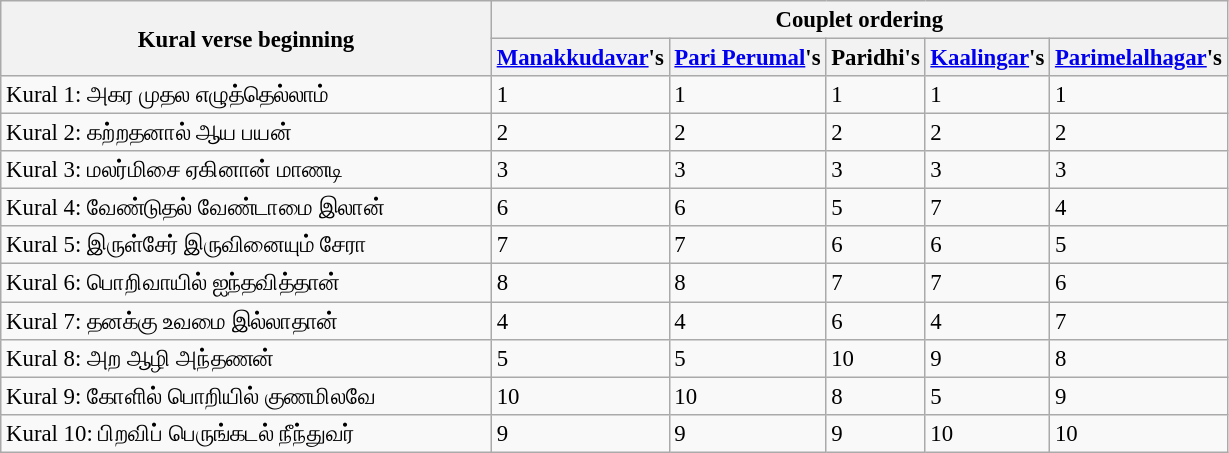<table class="wikitable" style="font-size: 95%">
<tr>
<th style="text-align:center; width:40%" rowspan="2">Kural verse beginning</th>
<th colspan="5">Couplet ordering</th>
</tr>
<tr>
<th><a href='#'>Manakkudavar</a>'s</th>
<th><a href='#'>Pari Perumal</a>'s</th>
<th>Paridhi's</th>
<th><a href='#'>Kaalingar</a>'s</th>
<th><a href='#'>Parimelalhagar</a>'s</th>
</tr>
<tr>
<td>Kural 1: அகர முதல எழுத்தெல்லாம்</td>
<td>1</td>
<td>1</td>
<td>1</td>
<td>1</td>
<td>1</td>
</tr>
<tr>
<td>Kural 2: கற்றதனால் ஆய பயன்</td>
<td>2</td>
<td>2</td>
<td>2</td>
<td>2</td>
<td>2</td>
</tr>
<tr>
<td>Kural 3: மலர்மிசை ஏகினான் மாணடி</td>
<td>3</td>
<td>3</td>
<td>3</td>
<td>3</td>
<td>3</td>
</tr>
<tr>
<td>Kural 4: வேண்டுதல் வேண்டாமை இலான்</td>
<td>6</td>
<td>6</td>
<td>5</td>
<td>7</td>
<td>4</td>
</tr>
<tr>
<td>Kural 5: இருள்சேர் இருவினையும் சேரா</td>
<td>7</td>
<td>7</td>
<td>6</td>
<td>6</td>
<td>5</td>
</tr>
<tr>
<td>Kural 6: பொறிவாயில் ஐந்தவித்தான்</td>
<td>8</td>
<td>8</td>
<td>7</td>
<td>7</td>
<td>6</td>
</tr>
<tr>
<td>Kural 7: தனக்கு உவமை இல்லாதான்</td>
<td>4</td>
<td>4</td>
<td>6</td>
<td>4</td>
<td>7</td>
</tr>
<tr>
<td>Kural 8: அற ஆழி அந்தணன்</td>
<td>5</td>
<td>5</td>
<td>10</td>
<td>9</td>
<td>8</td>
</tr>
<tr>
<td>Kural 9: கோளில் பொறியில் குணமிலவே</td>
<td>10</td>
<td>10</td>
<td>8</td>
<td>5</td>
<td>9</td>
</tr>
<tr>
<td>Kural 10: பிறவிப் பெருங்கடல் நீந்துவர்</td>
<td>9</td>
<td>9</td>
<td>9</td>
<td>10</td>
<td>10</td>
</tr>
</table>
